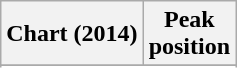<table class="wikitable sortable plainrowheaders">
<tr>
<th>Chart (2014)</th>
<th>Peak<br>position</th>
</tr>
<tr>
</tr>
<tr>
</tr>
</table>
